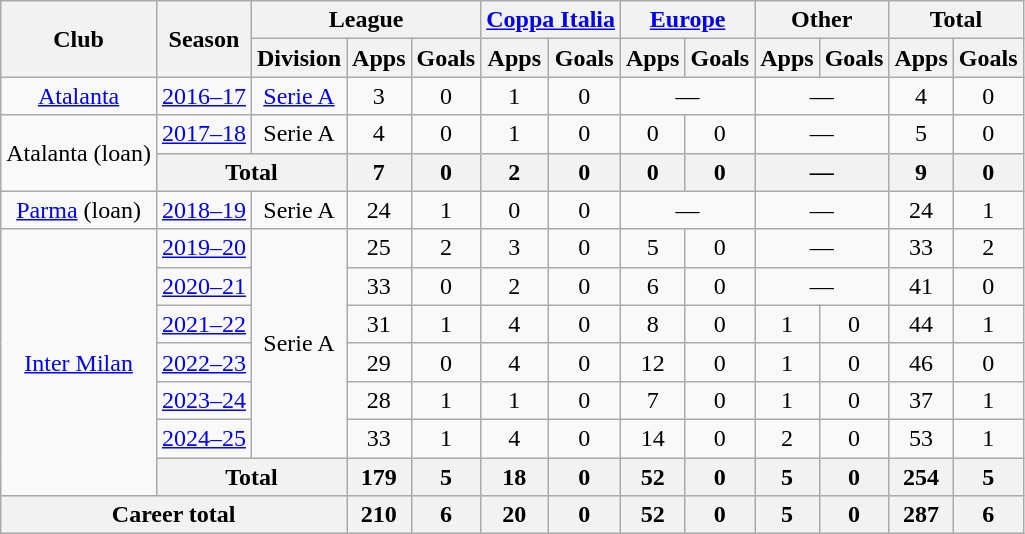<table class="wikitable" style="text-align:center">
<tr>
<th rowspan="2">Club</th>
<th rowspan="2">Season</th>
<th colspan="3">League</th>
<th colspan="2"><a href='#'>Coppa Italia</a></th>
<th colspan="2"><a href='#'>Europe</a></th>
<th colspan="2">Other</th>
<th colspan="2">Total</th>
</tr>
<tr>
<th>Division</th>
<th>Apps</th>
<th>Goals</th>
<th>Apps</th>
<th>Goals</th>
<th>Apps</th>
<th>Goals</th>
<th>Apps</th>
<th>Goals</th>
<th>Apps</th>
<th>Goals</th>
</tr>
<tr>
<td><a href='#'>Atalanta</a></td>
<td><a href='#'>2016–17</a></td>
<td><a href='#'>Serie A</a></td>
<td>3</td>
<td>0</td>
<td>1</td>
<td>0</td>
<td colspan="2">—</td>
<td colspan="2">—</td>
<td>4</td>
<td>0</td>
</tr>
<tr>
<td rowspan="2">Atalanta (loan)</td>
<td><a href='#'>2017–18</a></td>
<td>Serie A</td>
<td>4</td>
<td>0</td>
<td>1</td>
<td>0</td>
<td>0</td>
<td>0</td>
<td colspan="2">—</td>
<td>5</td>
<td>0</td>
</tr>
<tr>
<th colspan="2">Total</th>
<th>7</th>
<th>0</th>
<th>2</th>
<th>0</th>
<th>0</th>
<th>0</th>
<th colspan="2">—</th>
<th>9</th>
<th>0</th>
</tr>
<tr>
<td><a href='#'>Parma</a> (loan)</td>
<td><a href='#'>2018–19</a></td>
<td>Serie A</td>
<td>24</td>
<td>1</td>
<td>0</td>
<td>0</td>
<td colspan="2">—</td>
<td colspan="2">—</td>
<td>24</td>
<td>1</td>
</tr>
<tr>
<td rowspan="7"><a href='#'>Inter Milan</a></td>
<td><a href='#'>2019–20</a></td>
<td rowspan="6">Serie A</td>
<td>25</td>
<td>2</td>
<td>3</td>
<td>0</td>
<td>5</td>
<td>0</td>
<td colspan="2">—</td>
<td>33</td>
<td>2</td>
</tr>
<tr>
<td><a href='#'>2020–21</a></td>
<td>33</td>
<td>0</td>
<td>2</td>
<td>0</td>
<td>6</td>
<td>0</td>
<td colspan="2">—</td>
<td>41</td>
<td>0</td>
</tr>
<tr>
<td><a href='#'>2021–22</a></td>
<td>31</td>
<td>1</td>
<td>4</td>
<td>0</td>
<td>8</td>
<td>0</td>
<td>1</td>
<td>0</td>
<td>44</td>
<td>1</td>
</tr>
<tr>
<td><a href='#'>2022–23</a></td>
<td>29</td>
<td>0</td>
<td>4</td>
<td>0</td>
<td>12</td>
<td>0</td>
<td>1</td>
<td>0</td>
<td>46</td>
<td>0</td>
</tr>
<tr>
<td><a href='#'>2023–24</a></td>
<td>28</td>
<td>1</td>
<td>1</td>
<td>0</td>
<td>7</td>
<td>0</td>
<td>1</td>
<td>0</td>
<td>37</td>
<td>1</td>
</tr>
<tr>
<td><a href='#'>2024–25</a></td>
<td>33</td>
<td>1</td>
<td>4</td>
<td>0</td>
<td>14</td>
<td>0</td>
<td>2</td>
<td>0</td>
<td>53</td>
<td>1</td>
</tr>
<tr>
<th colspan="2">Total</th>
<th>179</th>
<th>5</th>
<th>18</th>
<th>0</th>
<th>52</th>
<th>0</th>
<th>5</th>
<th>0</th>
<th>254</th>
<th>5</th>
</tr>
<tr>
<th colspan="3">Career total</th>
<th>210</th>
<th>6</th>
<th>20</th>
<th>0</th>
<th>52</th>
<th>0</th>
<th>5</th>
<th>0</th>
<th>287</th>
<th>6</th>
</tr>
</table>
